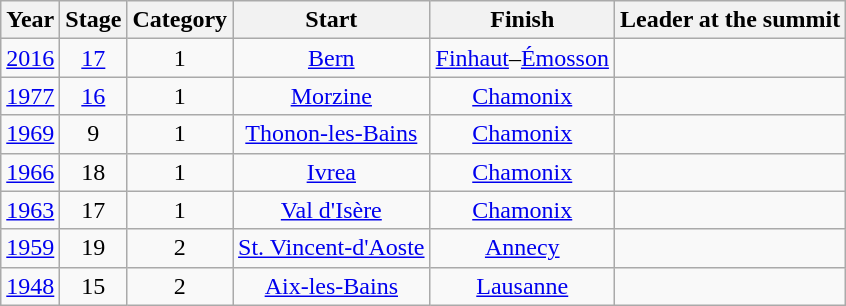<table class="wikitable" style="text-align: center;">
<tr>
<th>Year</th>
<th>Stage</th>
<th>Category</th>
<th>Start</th>
<th>Finish</th>
<th>Leader at the summit</th>
</tr>
<tr>
<td><a href='#'>2016</a></td>
<td><a href='#'>17</a></td>
<td>1</td>
<td><a href='#'>Bern</a></td>
<td><a href='#'>Finhaut</a>–<a href='#'>Émosson</a></td>
<td></td>
</tr>
<tr>
<td><a href='#'>1977</a></td>
<td><a href='#'>16</a></td>
<td>1</td>
<td><a href='#'>Morzine</a></td>
<td><a href='#'>Chamonix</a></td>
<td></td>
</tr>
<tr>
<td><a href='#'>1969</a></td>
<td>9</td>
<td>1</td>
<td><a href='#'>Thonon-les-Bains</a></td>
<td><a href='#'>Chamonix</a></td>
<td></td>
</tr>
<tr>
<td><a href='#'>1966</a></td>
<td>18</td>
<td>1</td>
<td><a href='#'>Ivrea</a></td>
<td><a href='#'>Chamonix</a></td>
<td></td>
</tr>
<tr>
<td><a href='#'>1963</a></td>
<td>17</td>
<td>1</td>
<td><a href='#'>Val d'Isère</a></td>
<td><a href='#'>Chamonix</a></td>
<td></td>
</tr>
<tr>
<td><a href='#'>1959</a></td>
<td>19</td>
<td>2</td>
<td><a href='#'>St. Vincent-d'Aoste</a></td>
<td><a href='#'>Annecy</a></td>
<td></td>
</tr>
<tr>
<td><a href='#'>1948</a></td>
<td>15</td>
<td>2</td>
<td><a href='#'>Aix-les-Bains</a></td>
<td><a href='#'>Lausanne</a></td>
<td></td>
</tr>
</table>
